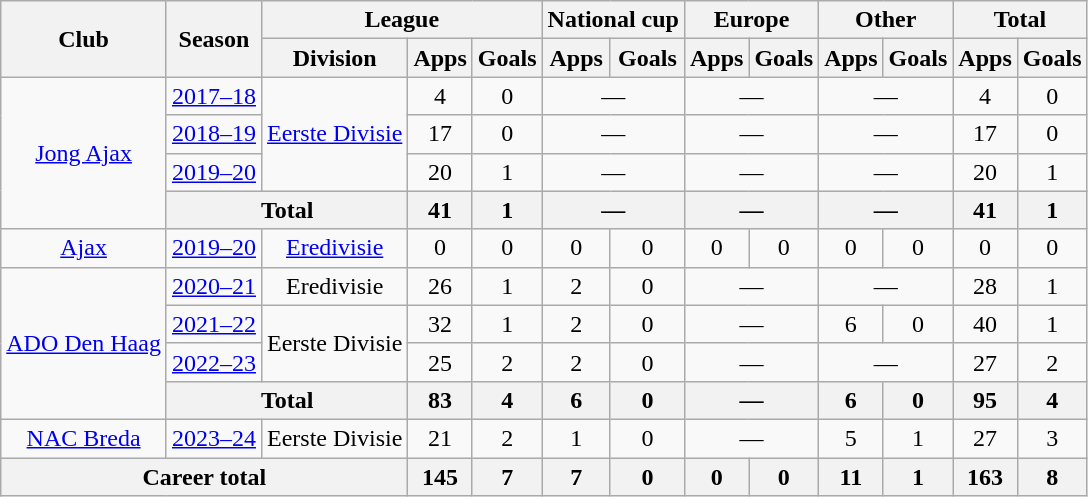<table class="wikitable" style="text-align:center">
<tr>
<th rowspan="2">Club</th>
<th rowspan="2">Season</th>
<th colspan="3">League</th>
<th colspan="2">National cup</th>
<th colspan="2">Europe</th>
<th colspan="2">Other</th>
<th colspan="2">Total</th>
</tr>
<tr>
<th>Division</th>
<th>Apps</th>
<th>Goals</th>
<th>Apps</th>
<th>Goals</th>
<th>Apps</th>
<th>Goals</th>
<th>Apps</th>
<th>Goals</th>
<th>Apps</th>
<th>Goals</th>
</tr>
<tr>
<td rowspan="4"><a href='#'>Jong Ajax</a></td>
<td><a href='#'>2017–18</a></td>
<td rowspan="3"><a href='#'>Eerste Divisie</a></td>
<td>4</td>
<td>0</td>
<td colspan="2">—</td>
<td colspan="2">—</td>
<td colspan="2">—</td>
<td>4</td>
<td>0</td>
</tr>
<tr>
<td><a href='#'>2018–19</a></td>
<td>17</td>
<td>0</td>
<td colspan="2">—</td>
<td colspan="2">—</td>
<td colspan="2">—</td>
<td>17</td>
<td>0</td>
</tr>
<tr>
<td><a href='#'>2019–20</a></td>
<td>20</td>
<td>1</td>
<td colspan="2">—</td>
<td colspan="2">—</td>
<td colspan="2">—</td>
<td>20</td>
<td>1</td>
</tr>
<tr>
<th colspan="2">Total</th>
<th>41</th>
<th>1</th>
<th colspan="2">—</th>
<th colspan="2">—</th>
<th colspan="2">—</th>
<th>41</th>
<th>1</th>
</tr>
<tr>
<td><a href='#'>Ajax</a></td>
<td><a href='#'>2019–20</a></td>
<td><a href='#'>Eredivisie</a></td>
<td>0</td>
<td>0</td>
<td>0</td>
<td>0</td>
<td>0</td>
<td>0</td>
<td>0</td>
<td>0</td>
<td>0</td>
<td>0</td>
</tr>
<tr>
<td rowspan="4"><a href='#'>ADO Den Haag</a></td>
<td><a href='#'>2020–21</a></td>
<td>Eredivisie</td>
<td>26</td>
<td>1</td>
<td>2</td>
<td>0</td>
<td colspan="2">—</td>
<td colspan="2">—</td>
<td>28</td>
<td>1</td>
</tr>
<tr>
<td><a href='#'>2021–22</a></td>
<td rowspan="2">Eerste Divisie</td>
<td>32</td>
<td>1</td>
<td>2</td>
<td>0</td>
<td colspan="2">—</td>
<td>6</td>
<td>0</td>
<td>40</td>
<td>1</td>
</tr>
<tr>
<td><a href='#'>2022–23</a></td>
<td>25</td>
<td>2</td>
<td>2</td>
<td>0</td>
<td colspan="2">—</td>
<td colspan="2">—</td>
<td>27</td>
<td>2</td>
</tr>
<tr>
<th colspan="2">Total</th>
<th>83</th>
<th>4</th>
<th>6</th>
<th>0</th>
<th colspan="2">—</th>
<th>6</th>
<th>0</th>
<th>95</th>
<th>4</th>
</tr>
<tr>
<td><a href='#'>NAC Breda</a></td>
<td><a href='#'>2023–24</a></td>
<td>Eerste Divisie</td>
<td>21</td>
<td>2</td>
<td>1</td>
<td>0</td>
<td colspan="2">—</td>
<td>5</td>
<td>1</td>
<td>27</td>
<td>3</td>
</tr>
<tr>
<th colspan="3">Career total</th>
<th>145</th>
<th>7</th>
<th>7</th>
<th>0</th>
<th>0</th>
<th>0</th>
<th>11</th>
<th>1</th>
<th>163</th>
<th>8</th>
</tr>
</table>
